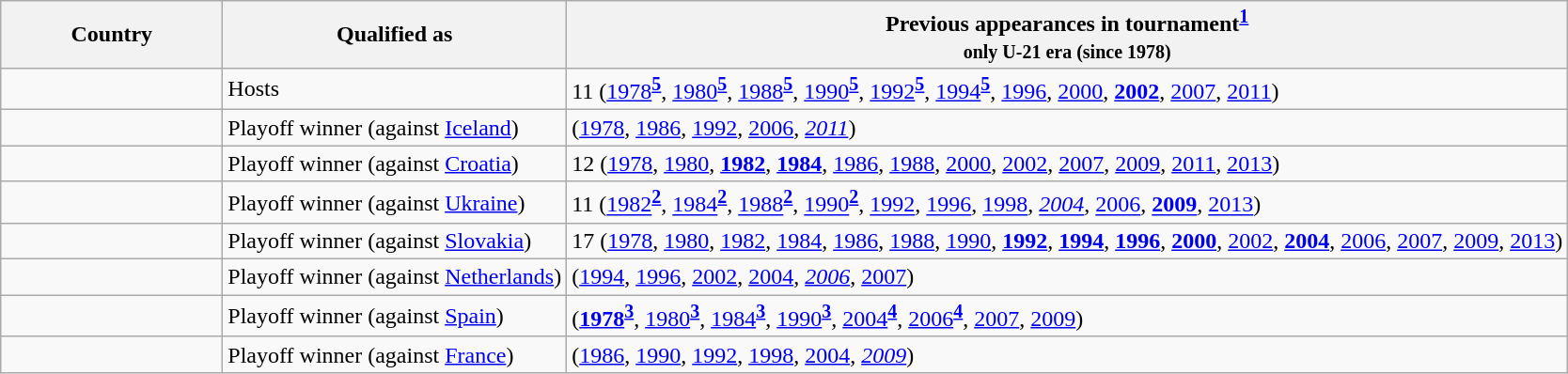<table class="wikitable sortable">
<tr>
<th scope="col" style="width:150px;">Country</th>
<th scope="col">Qualified as</th>
<th scope="col">Previous appearances in tournament<sup><strong><a href='#'>1</a></strong></sup><br><small>only U-21 era (since 1978)</small></th>
</tr>
<tr>
<td></td>
<td>Hosts</td>
<td>11 (<a href='#'>1978</a><sup><strong><a href='#'>5</a></strong></sup>, <a href='#'>1980</a><sup><strong><a href='#'>5</a></strong></sup>, <a href='#'>1988</a><sup><strong><a href='#'>5</a></strong></sup>, <a href='#'>1990</a><sup><strong><a href='#'>5</a></strong></sup>, <a href='#'>1992</a><sup><strong><a href='#'>5</a></strong></sup>, <a href='#'>1994</a><sup><strong><a href='#'>5</a></strong></sup>, <a href='#'>1996</a>, <a href='#'>2000</a>, <strong><a href='#'>2002</a></strong>, <a href='#'>2007</a>, <a href='#'>2011</a>)</td>
</tr>
<tr>
<td></td>
<td>Playoff winner (against <a href='#'>Iceland</a>)</td>
<td> (<a href='#'>1978</a>, <a href='#'>1986</a>, <a href='#'>1992</a>, <a href='#'>2006</a>, <em><a href='#'>2011</a></em>)</td>
</tr>
<tr>
<td></td>
<td>Playoff winner (against <a href='#'>Croatia</a>)</td>
<td>12 (<a href='#'>1978</a>, <a href='#'>1980</a>, <strong><a href='#'>1982</a></strong>, <strong><a href='#'>1984</a></strong>, <a href='#'>1986</a>, <a href='#'>1988</a>, <a href='#'>2000</a>, <a href='#'>2002</a>, <a href='#'>2007</a>, <a href='#'>2009</a>, <a href='#'>2011</a>, <a href='#'>2013</a>)</td>
</tr>
<tr>
<td></td>
<td>Playoff winner (against <a href='#'>Ukraine</a>)</td>
<td>11 (<a href='#'>1982</a><sup><strong><a href='#'>2</a></strong></sup>, <a href='#'>1984</a><sup><strong><a href='#'>2</a></strong></sup>, <a href='#'>1988</a><sup><strong><a href='#'>2</a></strong></sup>, <a href='#'>1990</a><sup><strong><a href='#'>2</a></strong></sup>, <a href='#'>1992</a>, <a href='#'>1996</a>, <a href='#'>1998</a>, <em><a href='#'>2004</a></em>, <a href='#'>2006</a>, <strong><a href='#'>2009</a></strong>, <a href='#'>2013</a>)</td>
</tr>
<tr>
<td></td>
<td>Playoff winner (against <a href='#'>Slovakia</a>)</td>
<td>17 (<a href='#'>1978</a>, <a href='#'>1980</a>, <a href='#'>1982</a>, <a href='#'>1984</a>, <a href='#'>1986</a>, <a href='#'>1988</a>, <a href='#'>1990</a>, <strong><a href='#'>1992</a></strong>, <strong><a href='#'>1994</a></strong>, <strong><a href='#'>1996</a></strong>, <strong><a href='#'>2000</a></strong>, <a href='#'>2002</a>, <strong><a href='#'>2004</a></strong>, <a href='#'>2006</a>, <a href='#'>2007</a>, <a href='#'>2009</a>, <a href='#'>2013</a>)</td>
</tr>
<tr>
<td></td>
<td>Playoff winner (against <a href='#'>Netherlands</a>)</td>
<td> (<a href='#'>1994</a>, <a href='#'>1996</a>, <a href='#'>2002</a>, <a href='#'>2004</a>, <em><a href='#'>2006</a></em>, <a href='#'>2007</a>)</td>
</tr>
<tr>
<td></td>
<td>Playoff winner (against <a href='#'>Spain</a>)</td>
<td> (<strong><a href='#'>1978</a></strong><sup><strong><a href='#'>3</a></strong></sup>, <a href='#'>1980</a><sup><strong><a href='#'>3</a></strong></sup>, <a href='#'>1984</a><sup><strong><a href='#'>3</a></strong></sup>, <a href='#'>1990</a><sup><strong><a href='#'>3</a></strong></sup>, <a href='#'>2004</a><sup><strong><a href='#'>4</a></strong></sup>, <a href='#'>2006</a><sup><strong><a href='#'>4</a></strong></sup>, <a href='#'>2007</a>, <a href='#'>2009</a>)</td>
</tr>
<tr>
<td></td>
<td>Playoff winner (against <a href='#'>France</a>)</td>
<td> (<a href='#'>1986</a>, <a href='#'>1990</a>, <a href='#'>1992</a>, <a href='#'>1998</a>, <a href='#'>2004</a>, <em><a href='#'>2009</a></em>)</td>
</tr>
</table>
